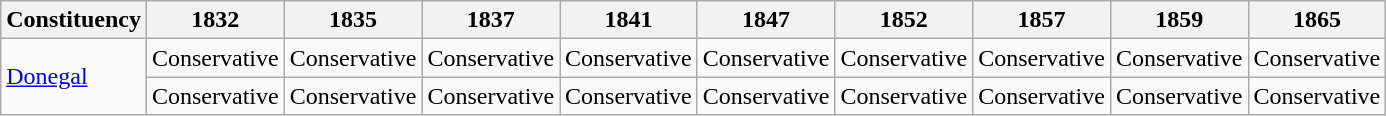<table class=wikitable sortable>
<tr>
<th>Constituency</th>
<th>1832</th>
<th>1835</th>
<th>1837</th>
<th>1841</th>
<th>1847</th>
<th>1852</th>
<th>1857</th>
<th>1859</th>
<th>1865</th>
</tr>
<tr>
<td rowspan=2><a href='#'>Donegal</a></td>
<td bgcolor=>Conservative</td>
<td bgcolor=>Conservative</td>
<td bgcolor=>Conservative</td>
<td bgcolor=>Conservative</td>
<td bgcolor=>Conservative</td>
<td bgcolor=>Conservative</td>
<td bgcolor=>Conservative</td>
<td bgcolor=>Conservative</td>
<td bgcolor=>Conservative</td>
</tr>
<tr>
<td bgcolor=>Conservative</td>
<td bgcolor=>Conservative</td>
<td bgcolor=>Conservative</td>
<td bgcolor=>Conservative</td>
<td bgcolor=>Conservative</td>
<td bgcolor=>Conservative</td>
<td bgcolor=>Conservative</td>
<td bgcolor=>Conservative</td>
<td bgcolor=>Conservative</td>
</tr>
</table>
